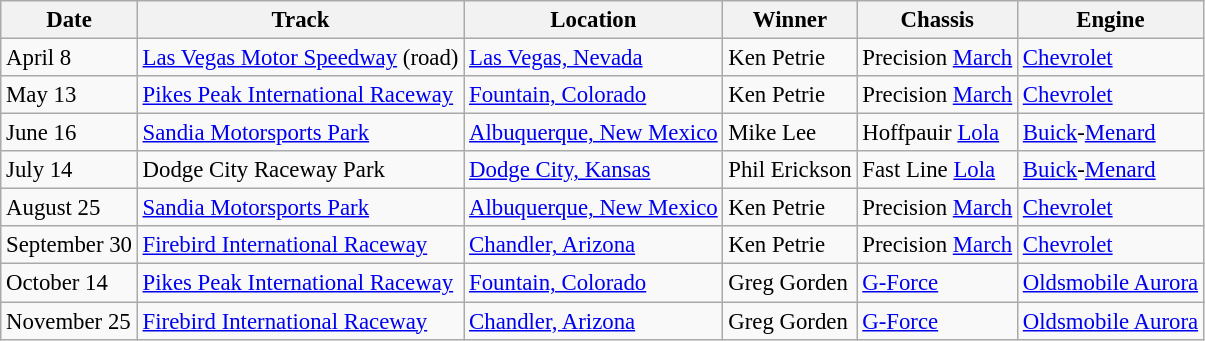<table class="wikitable" style="font-size: 95%;">
<tr>
<th>Date</th>
<th>Track</th>
<th>Location</th>
<th>Winner</th>
<th>Chassis</th>
<th>Engine</th>
</tr>
<tr>
<td>April 8</td>
<td><a href='#'>Las Vegas Motor Speedway</a> (road)</td>
<td><a href='#'>Las Vegas, Nevada</a></td>
<td>Ken Petrie</td>
<td>Precision <a href='#'>March</a></td>
<td><a href='#'>Chevrolet</a></td>
</tr>
<tr>
<td>May 13</td>
<td><a href='#'>Pikes Peak International Raceway</a></td>
<td><a href='#'>Fountain, Colorado</a></td>
<td>Ken Petrie</td>
<td>Precision <a href='#'>March</a></td>
<td><a href='#'>Chevrolet</a></td>
</tr>
<tr>
<td>June 16</td>
<td><a href='#'>Sandia Motorsports Park</a></td>
<td><a href='#'>Albuquerque, New Mexico</a></td>
<td>Mike Lee</td>
<td>Hoffpauir <a href='#'>Lola</a></td>
<td><a href='#'>Buick</a>-<a href='#'>Menard</a></td>
</tr>
<tr>
<td>July 14</td>
<td>Dodge City Raceway Park</td>
<td><a href='#'>Dodge City, Kansas</a></td>
<td>Phil Erickson</td>
<td>Fast Line <a href='#'>Lola</a></td>
<td><a href='#'>Buick</a>-<a href='#'>Menard</a></td>
</tr>
<tr>
<td>August 25</td>
<td><a href='#'>Sandia Motorsports Park</a></td>
<td><a href='#'>Albuquerque, New Mexico</a></td>
<td>Ken Petrie</td>
<td>Precision <a href='#'>March</a></td>
<td><a href='#'>Chevrolet</a></td>
</tr>
<tr>
<td>September 30</td>
<td><a href='#'>Firebird International Raceway</a></td>
<td><a href='#'>Chandler, Arizona</a></td>
<td>Ken Petrie</td>
<td>Precision <a href='#'>March</a></td>
<td><a href='#'>Chevrolet</a></td>
</tr>
<tr>
<td>October 14</td>
<td><a href='#'>Pikes Peak International Raceway</a></td>
<td><a href='#'>Fountain, Colorado</a></td>
<td>Greg Gorden</td>
<td><a href='#'>G-Force</a></td>
<td><a href='#'>Oldsmobile Aurora</a></td>
</tr>
<tr>
<td>November 25</td>
<td><a href='#'>Firebird International Raceway</a></td>
<td><a href='#'>Chandler, Arizona</a></td>
<td>Greg Gorden</td>
<td><a href='#'>G-Force</a></td>
<td><a href='#'>Oldsmobile Aurora</a></td>
</tr>
</table>
